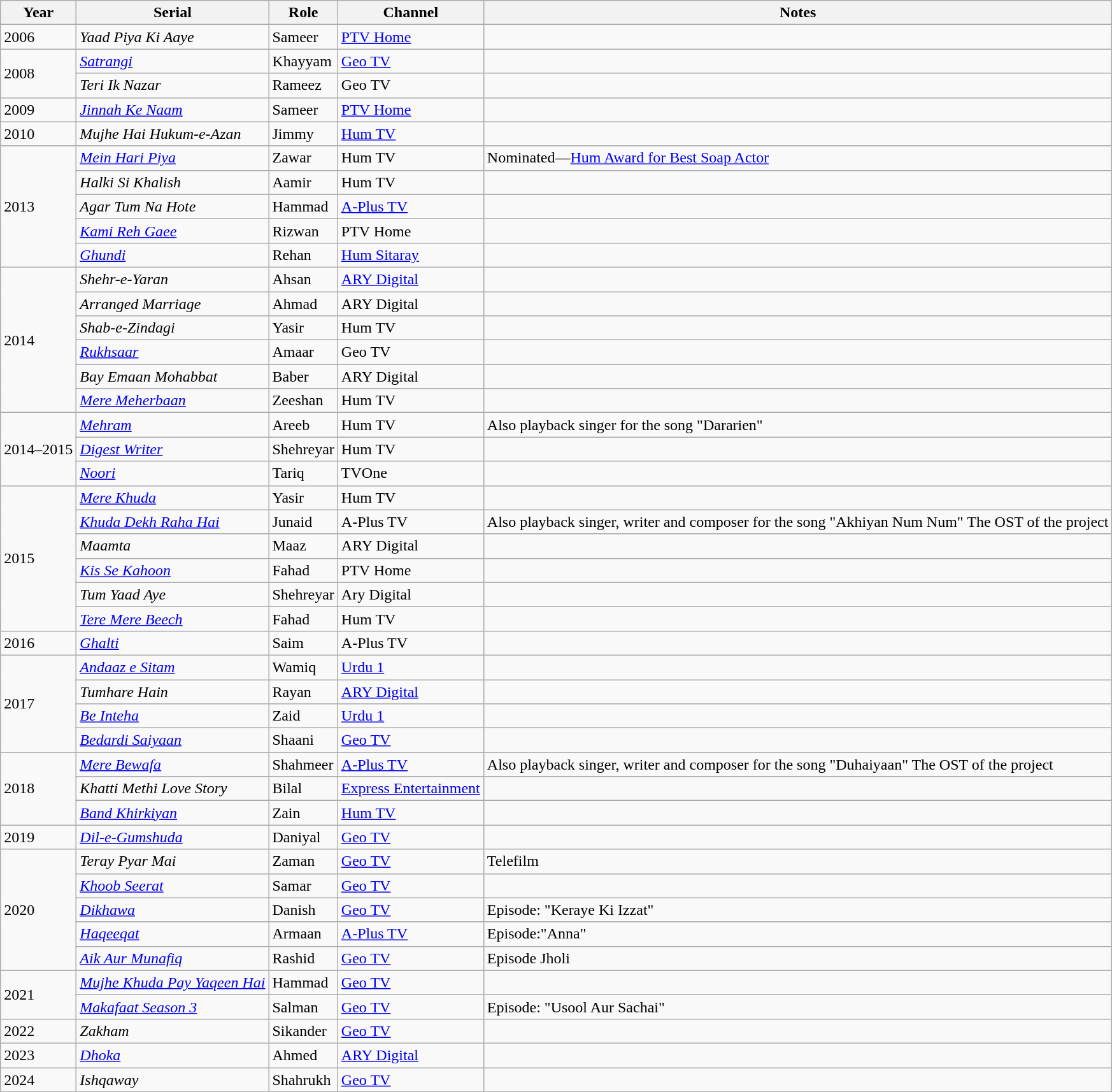<table class="wikitable">
<tr>
<th>Year</th>
<th>Serial</th>
<th>Role</th>
<th>Channel</th>
<th>Notes</th>
</tr>
<tr>
<td>2006</td>
<td><em>Yaad Piya Ki Aaye</em></td>
<td>Sameer</td>
<td><a href='#'>PTV Home</a></td>
<td></td>
</tr>
<tr>
<td rowspan="2">2008</td>
<td><em><a href='#'>Satrangi</a></em></td>
<td>Khayyam</td>
<td><a href='#'>Geo TV</a></td>
<td></td>
</tr>
<tr>
<td><em>Teri Ik Nazar</em></td>
<td>Rameez</td>
<td>Geo TV</td>
<td></td>
</tr>
<tr>
<td>2009</td>
<td><em><a href='#'>Jinnah Ke Naam</a></em></td>
<td>Sameer</td>
<td><a href='#'>PTV Home</a></td>
<td></td>
</tr>
<tr>
<td>2010</td>
<td><em>Mujhe Hai Hukum-e-Azan</em></td>
<td>Jimmy</td>
<td><a href='#'>Hum TV</a></td>
<td></td>
</tr>
<tr>
<td rowspan="5">2013</td>
<td><em><a href='#'>Mein Hari Piya</a></em></td>
<td>Zawar</td>
<td>Hum TV</td>
<td>Nominated—<a href='#'>Hum Award for Best Soap Actor</a></td>
</tr>
<tr>
<td><em>Halki Si Khalish</em></td>
<td>Aamir</td>
<td>Hum TV</td>
<td></td>
</tr>
<tr>
<td><em>Agar Tum Na Hote</em></td>
<td>Hammad</td>
<td><a href='#'>A-Plus TV</a></td>
<td></td>
</tr>
<tr>
<td><em><a href='#'>Kami Reh Gaee</a></em></td>
<td>Rizwan</td>
<td>PTV Home</td>
<td></td>
</tr>
<tr>
<td><em><a href='#'>Ghundi</a></em></td>
<td>Rehan</td>
<td><a href='#'>Hum Sitaray</a></td>
<td></td>
</tr>
<tr>
<td rowspan="6">2014</td>
<td><em>Shehr-e-Yaran</em></td>
<td>Ahsan</td>
<td><a href='#'>ARY Digital</a></td>
<td></td>
</tr>
<tr>
<td><em>Arranged Marriage</em></td>
<td>Ahmad</td>
<td>ARY Digital</td>
<td></td>
</tr>
<tr>
<td><em>Shab-e-Zindagi</em></td>
<td>Yasir</td>
<td>Hum TV</td>
<td></td>
</tr>
<tr>
<td><em><a href='#'>Rukhsaar</a></em></td>
<td>Amaar</td>
<td>Geo TV</td>
<td></td>
</tr>
<tr>
<td><em>Bay Emaan Mohabbat</em></td>
<td>Baber</td>
<td>ARY Digital</td>
<td></td>
</tr>
<tr>
<td><em><a href='#'>Mere Meherbaan</a></em></td>
<td>Zeeshan</td>
<td>Hum TV</td>
<td></td>
</tr>
<tr>
<td rowspan="3">2014–2015</td>
<td><em><a href='#'>Mehram</a></em></td>
<td>Areeb</td>
<td>Hum TV</td>
<td>Also playback singer for the song "Dararien"</td>
</tr>
<tr>
<td><em><a href='#'>Digest Writer</a></em></td>
<td>Shehreyar</td>
<td>Hum TV</td>
<td></td>
</tr>
<tr>
<td><em><a href='#'>Noori</a></em></td>
<td>Tariq</td>
<td>TVOne</td>
<td></td>
</tr>
<tr>
<td rowspan="6">2015</td>
<td><em><a href='#'>Mere Khuda</a></em></td>
<td>Yasir</td>
<td>Hum TV</td>
<td></td>
</tr>
<tr>
<td><em><a href='#'>Khuda Dekh Raha Hai</a></em></td>
<td>Junaid</td>
<td>A-Plus TV</td>
<td>Also playback singer, writer and composer for the song "Akhiyan Num Num" The OST of the project</td>
</tr>
<tr>
<td><em>Maamta</em></td>
<td>Maaz</td>
<td>ARY Digital</td>
<td></td>
</tr>
<tr>
<td><em><a href='#'>Kis Se Kahoon</a></em></td>
<td>Fahad</td>
<td>PTV Home</td>
<td></td>
</tr>
<tr>
<td><em>Tum Yaad Aye</em></td>
<td>Shehreyar</td>
<td>Ary Digital</td>
<td></td>
</tr>
<tr>
<td><em><a href='#'>Tere Mere Beech</a></em></td>
<td>Fahad</td>
<td>Hum TV</td>
<td></td>
</tr>
<tr>
<td>2016</td>
<td><em><a href='#'>Ghalti</a></em></td>
<td>Saim</td>
<td>A-Plus TV</td>
<td></td>
</tr>
<tr>
<td rowspan="4">2017</td>
<td><em><a href='#'>Andaaz e Sitam</a></em></td>
<td>Wamiq</td>
<td><a href='#'>Urdu 1</a></td>
<td></td>
</tr>
<tr>
<td><em>Tumhare Hain</em></td>
<td>Rayan</td>
<td><a href='#'>ARY Digital</a></td>
<td></td>
</tr>
<tr>
<td><em><a href='#'>Be Inteha</a></em></td>
<td>Zaid</td>
<td><a href='#'>Urdu 1</a></td>
<td></td>
</tr>
<tr>
<td><em><a href='#'>Bedardi Saiyaan</a></em></td>
<td>Shaani</td>
<td><a href='#'>Geo TV</a></td>
<td></td>
</tr>
<tr>
<td rowspan="3">2018</td>
<td><em><a href='#'>Mere Bewafa</a></em></td>
<td>Shahmeer</td>
<td><a href='#'>A-Plus TV</a></td>
<td>Also playback singer, writer and composer for the song "Duhaiyaan" The OST of the project</td>
</tr>
<tr>
<td><em>Khatti Methi Love Story</em></td>
<td>Bilal</td>
<td><a href='#'>Express Entertainment</a></td>
<td></td>
</tr>
<tr>
<td><em><a href='#'>Band Khirkiyan</a></em></td>
<td>Zain</td>
<td><a href='#'>Hum TV</a></td>
<td></td>
</tr>
<tr>
<td>2019</td>
<td><em><a href='#'>Dil-e-Gumshuda</a></em></td>
<td>Daniyal</td>
<td><a href='#'>Geo TV</a></td>
<td></td>
</tr>
<tr>
<td rowspan="5">2020</td>
<td><em>Teray Pyar Mai</em></td>
<td>Zaman</td>
<td><a href='#'>Geo TV</a></td>
<td>Telefilm</td>
</tr>
<tr>
<td><em><a href='#'>Khoob Seerat</a></em></td>
<td>Samar</td>
<td><a href='#'>Geo TV</a></td>
<td></td>
</tr>
<tr>
<td><em><a href='#'>Dikhawa</a></em></td>
<td>Danish</td>
<td><a href='#'>Geo TV</a></td>
<td>Episode: "Keraye Ki Izzat"</td>
</tr>
<tr>
<td><em><a href='#'>Haqeeqat</a></em></td>
<td>Armaan</td>
<td><a href='#'>A-Plus TV</a></td>
<td>Episode:"Anna"</td>
</tr>
<tr>
<td><em><a href='#'>Aik Aur Munafiq</a></em></td>
<td>Rashid</td>
<td><a href='#'>Geo TV</a></td>
<td>Episode Jholi</td>
</tr>
<tr>
<td rowspan="2">2021</td>
<td><em> <a href='#'>Mujhe Khuda Pay Yaqeen Hai</a> </em></td>
<td>Hammad</td>
<td><a href='#'>Geo TV</a></td>
<td></td>
</tr>
<tr>
<td><em><a href='#'>Makafaat Season 3</a></em></td>
<td>Salman</td>
<td><a href='#'>Geo TV</a></td>
<td>Episode: "Usool Aur Sachai"</td>
</tr>
<tr>
<td>2022</td>
<td><em>Zakham</em></td>
<td>Sikander</td>
<td><a href='#'>Geo TV</a></td>
<td></td>
</tr>
<tr>
<td>2023</td>
<td><em><a href='#'>Dhoka</a></em></td>
<td>Ahmed</td>
<td><a href='#'>ARY Digital</a></td>
</tr>
<tr>
<td>2024</td>
<td><em>Ishqaway</em></td>
<td>Shahrukh</td>
<td><a href='#'>Geo TV</a></td>
<td></td>
</tr>
</table>
